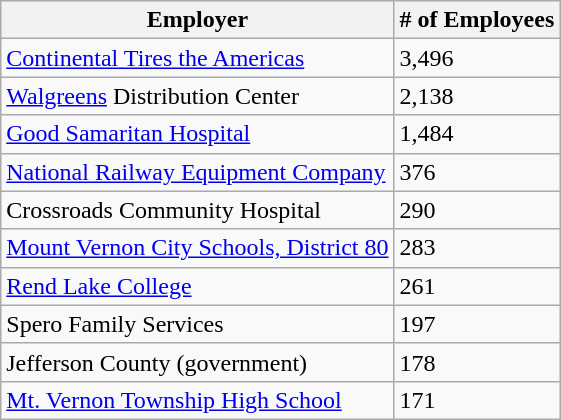<table class="wikitable sortable mw-collapsible">
<tr>
<th>Employer</th>
<th># of Employees</th>
</tr>
<tr>
<td><a href='#'>Continental Tires the Americas</a></td>
<td>3,496</td>
</tr>
<tr>
<td><a href='#'>Walgreens</a> Distribution Center</td>
<td>2,138</td>
</tr>
<tr>
<td><a href='#'>Good Samaritan Hospital</a></td>
<td>1,484</td>
</tr>
<tr>
<td><a href='#'>National Railway Equipment Company</a></td>
<td>376</td>
</tr>
<tr>
<td>Crossroads Community Hospital</td>
<td>290</td>
</tr>
<tr>
<td><a href='#'>Mount Vernon City Schools, District 80</a></td>
<td>283</td>
</tr>
<tr>
<td><a href='#'>Rend Lake College</a></td>
<td>261</td>
</tr>
<tr>
<td>Spero Family Services</td>
<td>197</td>
</tr>
<tr>
<td>Jefferson County (government)</td>
<td>178</td>
</tr>
<tr>
<td><a href='#'>Mt. Vernon Township High School</a></td>
<td>171</td>
</tr>
</table>
